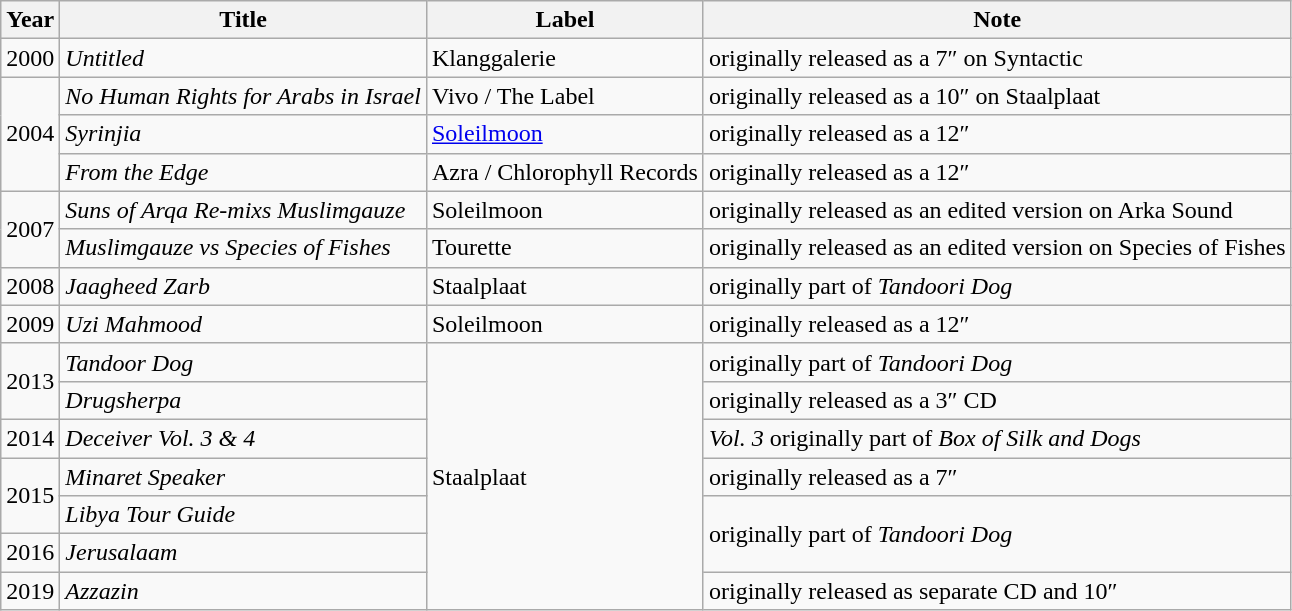<table class="wikitable">
<tr>
<th>Year</th>
<th>Title</th>
<th>Label</th>
<th>Note</th>
</tr>
<tr>
<td>2000</td>
<td><em>Untitled</em></td>
<td>Klanggalerie</td>
<td>originally released as a 7″ on Syntactic</td>
</tr>
<tr>
<td rowspan=3>2004</td>
<td><em>No Human Rights for Arabs in Israel</em></td>
<td>Vivo / The Label</td>
<td>originally released as a 10″ on Staalplaat</td>
</tr>
<tr>
<td><em>Syrinjia</em></td>
<td><a href='#'>Soleilmoon</a></td>
<td>originally released as a 12″</td>
</tr>
<tr>
<td><em>From the Edge</em></td>
<td>Azra / Chlorophyll Records</td>
<td>originally released as a 12″</td>
</tr>
<tr>
<td rowspan=2>2007</td>
<td><em>Suns of Arqa Re-mixs Muslimgauze</em></td>
<td>Soleilmoon</td>
<td>originally released as an edited version on Arka Sound</td>
</tr>
<tr>
<td><em>Muslimgauze vs Species of Fishes</em></td>
<td>Tourette</td>
<td>originally released as an edited version on Species of Fishes</td>
</tr>
<tr>
<td>2008</td>
<td><em>Jaagheed Zarb</em></td>
<td>Staalplaat</td>
<td>originally part of <em>Tandoori Dog</em></td>
</tr>
<tr>
<td>2009</td>
<td><em>Uzi Mahmood</em></td>
<td>Soleilmoon</td>
<td>originally released as a 12″</td>
</tr>
<tr>
<td rowspan=2>2013</td>
<td><em>Tandoor Dog</em></td>
<td rowspan=7>Staalplaat</td>
<td>originally part of <em>Tandoori Dog</em></td>
</tr>
<tr>
<td><em>Drugsherpa</em></td>
<td>originally released as a 3″ CD</td>
</tr>
<tr>
<td>2014</td>
<td><em>Deceiver Vol. 3 & 4</em></td>
<td><em>Vol. 3</em> originally part of <em>Box of Silk and Dogs</em></td>
</tr>
<tr>
<td rowspan=2>2015</td>
<td><em>Minaret Speaker</em></td>
<td>originally released as a 7″</td>
</tr>
<tr>
<td><em>Libya Tour Guide</em></td>
<td rowspan=2>originally part of <em>Tandoori Dog</em></td>
</tr>
<tr>
<td>2016</td>
<td><em>Jerusalaam</em></td>
</tr>
<tr>
<td>2019</td>
<td><em>Azzazin</em></td>
<td>originally released as separate CD and 10″</td>
</tr>
</table>
